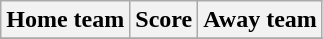<table class="wikitable" style="text-align: center">
<tr>
<th>Home team</th>
<th>Score</th>
<th>Away team</th>
</tr>
<tr>
</tr>
</table>
